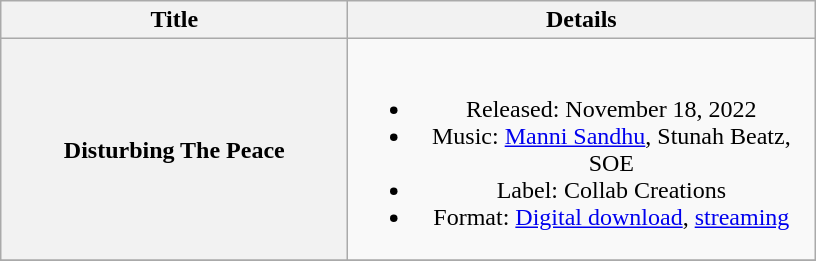<table class="wikitable plainrowheaders" style="text-align:center;">
<tr>
<th scope="col" style="width:14em;">Title</th>
<th scope="col" style="width:19em;">Details</th>
</tr>
<tr>
<th scope="row">Disturbing The Peace </th>
<td><br><ul><li>Released: November 18, 2022</li><li>Music: <a href='#'>Manni Sandhu</a>, Stunah Beatz, SOE</li><li>Label: Collab Creations</li><li>Format: <a href='#'>Digital download</a>, <a href='#'>streaming</a></li></ul></td>
</tr>
<tr>
</tr>
</table>
